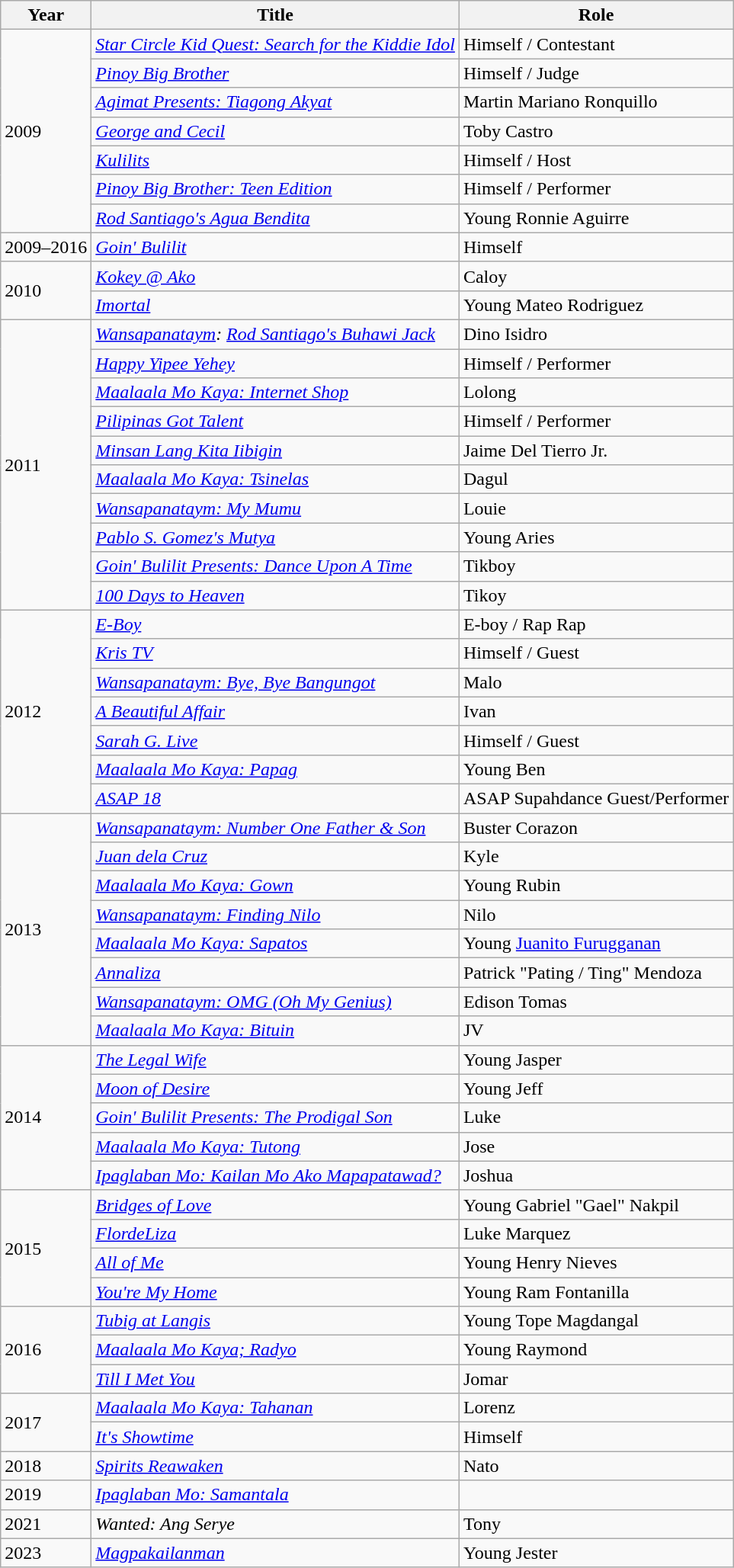<table class="wikitable sortable">
<tr>
<th>Year</th>
<th>Title</th>
<th>Role</th>
</tr>
<tr>
<td rowspan="7">2009</td>
<td><em><a href='#'>Star Circle Kid Quest: Search for the Kiddie Idol</a></em></td>
<td>Himself / Contestant</td>
</tr>
<tr>
<td><em><a href='#'>Pinoy Big Brother</a></em></td>
<td>Himself / Judge</td>
</tr>
<tr>
<td><em><a href='#'>Agimat Presents: Tiagong Akyat</a></em></td>
<td>Martin Mariano Ronquillo</td>
</tr>
<tr>
<td><em><a href='#'>George and Cecil</a></em></td>
<td>Toby Castro</td>
</tr>
<tr>
<td><em><a href='#'>Kulilits</a></em></td>
<td>Himself / Host</td>
</tr>
<tr>
<td><em><a href='#'>Pinoy Big Brother: Teen Edition</a></em></td>
<td>Himself / Performer</td>
</tr>
<tr>
<td><em><a href='#'>Rod Santiago's Agua Bendita</a></em></td>
<td>Young Ronnie Aguirre</td>
</tr>
<tr>
<td>2009–2016</td>
<td><em><a href='#'>Goin' Bulilit</a></em></td>
<td>Himself</td>
</tr>
<tr>
<td rowspan="2">2010</td>
<td><em><a href='#'>Kokey @ Ako</a></em></td>
<td>Caloy</td>
</tr>
<tr>
<td><em><a href='#'>Imortal</a></em></td>
<td>Young Mateo Rodriguez</td>
</tr>
<tr>
<td rowspan="10">2011</td>
<td><em><a href='#'>Wansapanataym</a>: <a href='#'>Rod Santiago's Buhawi Jack</a></em></td>
<td>Dino Isidro</td>
</tr>
<tr>
<td><em><a href='#'>Happy Yipee Yehey</a></em></td>
<td>Himself / Performer</td>
</tr>
<tr>
<td><em><a href='#'>Maalaala Mo Kaya: Internet Shop</a></em></td>
<td>Lolong</td>
</tr>
<tr>
<td><em><a href='#'>Pilipinas Got Talent</a></em></td>
<td>Himself / Performer</td>
</tr>
<tr>
<td><em><a href='#'>Minsan Lang Kita Iibigin</a></em></td>
<td>Jaime Del Tierro Jr.</td>
</tr>
<tr>
<td><em><a href='#'>Maalaala Mo Kaya: Tsinelas</a></em></td>
<td>Dagul</td>
</tr>
<tr>
<td><em><a href='#'>Wansapanataym: My Mumu</a></em></td>
<td>Louie</td>
</tr>
<tr>
<td><em><a href='#'>Pablo S. Gomez's Mutya</a></em></td>
<td>Young Aries</td>
</tr>
<tr>
<td><em><a href='#'>Goin' Bulilit Presents: Dance Upon A Time</a></em></td>
<td>Tikboy</td>
</tr>
<tr>
<td><em><a href='#'>100 Days to Heaven</a></em></td>
<td>Tikoy</td>
</tr>
<tr>
<td rowspan="7">2012</td>
<td><em><a href='#'>E-Boy</a></em></td>
<td>E-boy / Rap Rap</td>
</tr>
<tr>
<td><em><a href='#'>Kris TV</a></em></td>
<td>Himself / Guest</td>
</tr>
<tr>
<td><em><a href='#'>Wansapanataym: Bye, Bye Bangungot</a></em></td>
<td>Malo</td>
</tr>
<tr>
<td><em><a href='#'>A Beautiful Affair</a></em></td>
<td>Ivan</td>
</tr>
<tr>
<td><em><a href='#'>Sarah G. Live</a></em></td>
<td>Himself / Guest</td>
</tr>
<tr>
<td><em><a href='#'>Maalaala Mo Kaya: Papag</a></em></td>
<td>Young Ben</td>
</tr>
<tr>
<td><em><a href='#'>ASAP 18</a></em></td>
<td>ASAP Supahdance Guest/Performer</td>
</tr>
<tr>
<td rowspan="8">2013</td>
<td><em><a href='#'>Wansapanataym: Number One Father & Son</a></em></td>
<td>Buster Corazon</td>
</tr>
<tr>
<td><em><a href='#'>Juan dela Cruz</a></em></td>
<td>Kyle</td>
</tr>
<tr>
<td><em><a href='#'>Maalaala Mo Kaya: Gown</a></em></td>
<td>Young Rubin</td>
</tr>
<tr>
<td><em><a href='#'>Wansapanataym: Finding Nilo</a></em></td>
<td>Nilo</td>
</tr>
<tr>
<td><em><a href='#'>Maalaala Mo Kaya: Sapatos</a></em></td>
<td>Young <a href='#'>Juanito Furugganan</a></td>
</tr>
<tr>
<td><em><a href='#'>Annaliza</a></em></td>
<td>Patrick "Pating / Ting" Mendoza</td>
</tr>
<tr>
<td><em><a href='#'>Wansapanataym: OMG (Oh My Genius)</a></em></td>
<td>Edison Tomas</td>
</tr>
<tr>
<td><em><a href='#'>Maalaala Mo Kaya: Bituin</a></em></td>
<td>JV</td>
</tr>
<tr>
<td rowspan="5">2014</td>
<td><em><a href='#'>The Legal Wife</a></em></td>
<td>Young Jasper</td>
</tr>
<tr>
<td><em><a href='#'>Moon of Desire</a></em></td>
<td>Young Jeff</td>
</tr>
<tr>
<td><em><a href='#'>Goin' Bulilit Presents: The Prodigal Son</a></em></td>
<td>Luke</td>
</tr>
<tr>
<td><em><a href='#'>Maalaala Mo Kaya: Tutong</a></em></td>
<td>Jose</td>
</tr>
<tr>
<td><em><a href='#'>Ipaglaban Mo: Kailan Mo Ako Mapapatawad?</a></em></td>
<td>Joshua</td>
</tr>
<tr>
<td rowspan="4">2015</td>
<td><em><a href='#'>Bridges of Love</a></em></td>
<td>Young Gabriel "Gael" Nakpil</td>
</tr>
<tr>
<td><em><a href='#'>FlordeLiza</a></em></td>
<td>Luke Marquez</td>
</tr>
<tr>
<td><em><a href='#'>All of Me</a></em></td>
<td>Young Henry Nieves</td>
</tr>
<tr>
<td><em><a href='#'>You're My Home</a></em></td>
<td>Young Ram Fontanilla</td>
</tr>
<tr>
<td rowspan="3">2016</td>
<td><em><a href='#'>Tubig at Langis</a></em></td>
<td>Young Tope Magdangal</td>
</tr>
<tr>
<td><em><a href='#'>Maalaala Mo Kaya; Radyo</a></em></td>
<td>Young Raymond</td>
</tr>
<tr>
<td><em><a href='#'>Till I Met You</a></em></td>
<td>Jomar</td>
</tr>
<tr>
<td rowspan="2">2017</td>
<td><em><a href='#'>Maalaala Mo Kaya: Tahanan</a></em></td>
<td>Lorenz</td>
</tr>
<tr>
<td><em><a href='#'>It's Showtime</a></em></td>
<td>Himself</td>
</tr>
<tr>
<td>2018</td>
<td><em><a href='#'>Spirits Reawaken</a></em></td>
<td>Nato</td>
</tr>
<tr>
<td>2019</td>
<td><em><a href='#'>Ipaglaban Mo: Samantala</a></em></td>
<td></td>
</tr>
<tr>
<td>2021</td>
<td><em>Wanted: Ang Serye</em></td>
<td>Tony</td>
</tr>
<tr>
<td>2023</td>
<td><em><a href='#'>Magpakailanman</a></em></td>
<td>Young Jester</td>
</tr>
</table>
